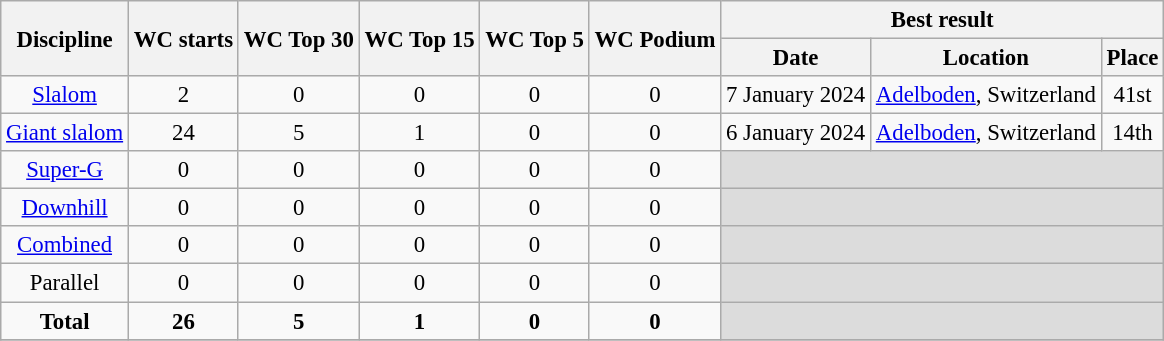<table class="wikitable" style="text-align:center; font-size:95%;">
<tr>
<th rowspan=2>Discipline</th>
<th rowspan=2>WC starts</th>
<th rowspan=2>WC Top 30</th>
<th rowspan=2>WC Top 15</th>
<th rowspan=2>WC Top 5</th>
<th rowspan=2>WC Podium</th>
<th colspan=3>Best result</th>
</tr>
<tr>
<th>Date</th>
<th>Location</th>
<th>Place</th>
</tr>
<tr>
<td align=center><a href='#'>Slalom</a></td>
<td align=center>2</td>
<td align=center>0</td>
<td align=center>0</td>
<td align=center>0</td>
<td align=center>0</td>
<td align=left>7 January 2024</td>
<td align=left> <a href='#'>Adelboden</a>, Switzerland</td>
<td>41st</td>
</tr>
<tr>
<td align=center><a href='#'>Giant slalom</a></td>
<td align=center>24</td>
<td align=center>5</td>
<td align=center>1</td>
<td align=center>0</td>
<td align=center>0</td>
<td align=left>6 January 2024</td>
<td align=left> <a href='#'>Adelboden</a>, Switzerland</td>
<td>14th</td>
</tr>
<tr>
<td align=center><a href='#'>Super-G</a></td>
<td align=center>0</td>
<td align=center>0</td>
<td align=center>0</td>
<td align=center>0</td>
<td align=center>0</td>
<td colspan=3 bgcolor=#DCDCDC></td>
</tr>
<tr>
<td align=center><a href='#'>Downhill</a></td>
<td align=center>0</td>
<td align=center>0</td>
<td align=center>0</td>
<td align=center>0</td>
<td align=center>0</td>
<td colspan=3 bgcolor=#DCDCDC></td>
</tr>
<tr>
<td align=center><a href='#'>Combined</a></td>
<td align=center>0</td>
<td align=center>0</td>
<td align=center>0</td>
<td align=center>0</td>
<td align=center>0</td>
<td colspan=3 bgcolor=#DCDCDC></td>
</tr>
<tr>
<td align=center>Parallel</td>
<td align=center>0</td>
<td align=center>0</td>
<td align=center>0</td>
<td align=center>0</td>
<td align=center>0</td>
<td colspan=3 bgcolor=#DCDCDC></td>
</tr>
<tr>
<td align=center><strong>Total</strong></td>
<td align=center><strong>26</strong></td>
<td align=center><strong>5</strong></td>
<td align=center><strong>1</strong></td>
<td align=center><strong>0</strong></td>
<td align=center><strong>0</strong></td>
<td colspan=3 bgcolor=#DCDCDC></td>
</tr>
<tr>
</tr>
</table>
